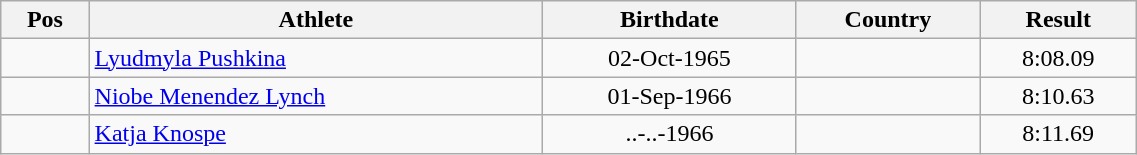<table class="wikitable"  style="text-align:center; width:60%;">
<tr>
<th>Pos</th>
<th>Athlete</th>
<th>Birthdate</th>
<th>Country</th>
<th>Result</th>
</tr>
<tr>
<td align=center></td>
<td align=left><a href='#'>Lyudmyla Pushkina</a></td>
<td>02-Oct-1965</td>
<td align=left></td>
<td>8:08.09</td>
</tr>
<tr>
<td align=center></td>
<td align=left><a href='#'>Niobe Menendez Lynch</a></td>
<td>01-Sep-1966</td>
<td align=left></td>
<td>8:10.63</td>
</tr>
<tr>
<td align=center></td>
<td align=left><a href='#'>Katja Knospe</a></td>
<td>..-..-1966</td>
<td align=left></td>
<td>8:11.69</td>
</tr>
</table>
